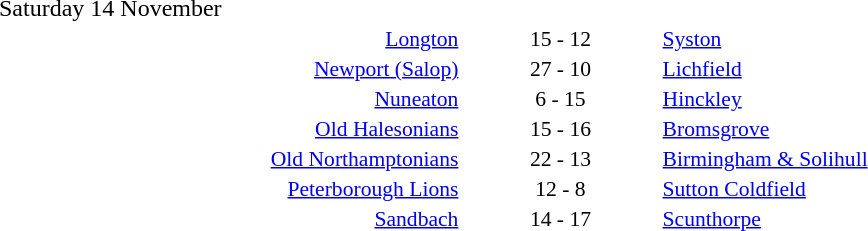<table style="width:70%;" cellspacing="1">
<tr>
<th width=35%></th>
<th width=15%></th>
<th></th>
</tr>
<tr>
<td>Saturday 14 November</td>
</tr>
<tr style=font-size:90%>
<td align=right><a href='#'>Longton</a></td>
<td align=center>15 - 12</td>
<td><a href='#'>Syston</a></td>
</tr>
<tr style=font-size:90%>
<td align=right><a href='#'>Newport (Salop)</a></td>
<td align=center>27 - 10</td>
<td><a href='#'>Lichfield</a></td>
</tr>
<tr style=font-size:90%>
<td align=right><a href='#'>Nuneaton</a></td>
<td align=center>6 - 15</td>
<td><a href='#'>Hinckley</a></td>
</tr>
<tr style=font-size:90%>
<td align=right><a href='#'>Old Halesonians</a></td>
<td align=center>15 - 16</td>
<td><a href='#'>Bromsgrove</a></td>
</tr>
<tr style=font-size:90%>
<td align=right><a href='#'>Old Northamptonians</a></td>
<td align=center>22 - 13</td>
<td><a href='#'>Birmingham & Solihull</a></td>
</tr>
<tr style=font-size:90%>
<td align=right><a href='#'>Peterborough Lions</a></td>
<td align=center>12 - 8</td>
<td><a href='#'>Sutton Coldfield</a></td>
</tr>
<tr style=font-size:90%>
<td align=right><a href='#'>Sandbach</a></td>
<td align=center>14 - 17</td>
<td><a href='#'>Scunthorpe</a></td>
</tr>
</table>
